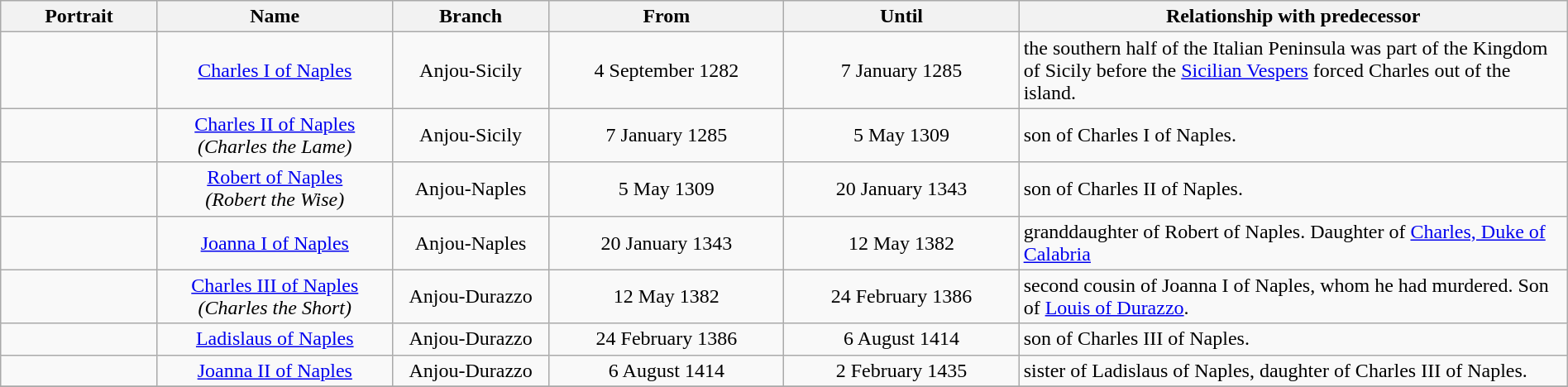<table width=100% class="wikitable">
<tr>
<th width=10%>Portrait</th>
<th width=15%>Name</th>
<th width=10%>Branch</th>
<th width=15%>From</th>
<th width=15%>Until</th>
<th width=35%>Relationship with predecessor</th>
</tr>
<tr>
<td align="center"></td>
<td align="center"><a href='#'>Charles I of Naples</a></td>
<td align="center">Anjou-Sicily</td>
<td align="center">4 September 1282</td>
<td align="center">7 January 1285</td>
<td>the southern half of the Italian Peninsula was part of the Kingdom of Sicily before the <a href='#'>Sicilian Vespers</a> forced Charles out of the island.</td>
</tr>
<tr>
<td align="center"></td>
<td align="center"><a href='#'>Charles II of Naples</a><br><em>(Charles the Lame)</em></td>
<td align="center">Anjou-Sicily</td>
<td align="center">7 January 1285</td>
<td align="center">5 May 1309</td>
<td>son of Charles I of Naples.</td>
</tr>
<tr>
<td align="center"></td>
<td align="center"><a href='#'>Robert of Naples</a><br><em>(Robert the Wise)</em></td>
<td align="center">Anjou-Naples</td>
<td align="center">5 May 1309</td>
<td align="center">20 January 1343</td>
<td>son of Charles II of Naples.</td>
</tr>
<tr>
<td align="center"></td>
<td align="center"><a href='#'>Joanna I of Naples</a></td>
<td align="center">Anjou-Naples</td>
<td align="center">20 January 1343</td>
<td align="center">12 May 1382</td>
<td>granddaughter of Robert of Naples. Daughter of <a href='#'>Charles, Duke of Calabria</a></td>
</tr>
<tr>
<td align="center"></td>
<td align="center"><a href='#'>Charles III of Naples</a><br><em>(Charles the Short)</em></td>
<td align="center">Anjou-Durazzo</td>
<td align="center">12 May 1382</td>
<td align="center">24 February 1386</td>
<td>second	cousin of Joanna I of Naples, whom he had murdered. Son of <a href='#'>Louis of Durazzo</a>.</td>
</tr>
<tr>
<td align="center"></td>
<td align="center"><a href='#'>Ladislaus of Naples</a></td>
<td align="center">Anjou-Durazzo</td>
<td align="center">24 February 1386</td>
<td align="center">6 August 1414</td>
<td>son of Charles III of Naples.</td>
</tr>
<tr>
<td align="center"></td>
<td align="center"><a href='#'>Joanna II of Naples</a></td>
<td align="center">Anjou-Durazzo</td>
<td align="center">6 August 1414</td>
<td align="center">2 February 1435</td>
<td>sister of Ladislaus of Naples, daughter of Charles III of Naples.</td>
</tr>
<tr>
</tr>
</table>
